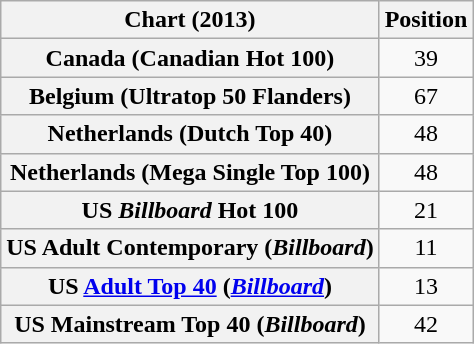<table class="wikitable plainrowheaders sortable" style="text-align:center;">
<tr>
<th>Chart (2013)</th>
<th>Position</th>
</tr>
<tr>
<th scope="row">Canada (Canadian Hot 100)</th>
<td align="center">39</td>
</tr>
<tr>
<th scope="row">Belgium (Ultratop 50 Flanders)</th>
<td style="text-align:center;">67</td>
</tr>
<tr>
<th scope="row">Netherlands (Dutch Top 40)</th>
<td style="text-align:center;">48</td>
</tr>
<tr>
<th scope="row">Netherlands (Mega Single Top 100)</th>
<td style="text-align:center;">48</td>
</tr>
<tr>
<th scope="row">US <em>Billboard</em> Hot 100</th>
<td style="text-align:center;">21</td>
</tr>
<tr>
<th scope="row">US Adult Contemporary (<em>Billboard</em>)</th>
<td style="text-align:center;">11</td>
</tr>
<tr>
<th scope="row">US <a href='#'>Adult Top 40</a> (<em><a href='#'>Billboard</a></em>)</th>
<td style="text-align:center;">13</td>
</tr>
<tr>
<th scope="row">US Mainstream Top 40 (<em>Billboard</em>)</th>
<td style="text-align:center;">42</td>
</tr>
</table>
